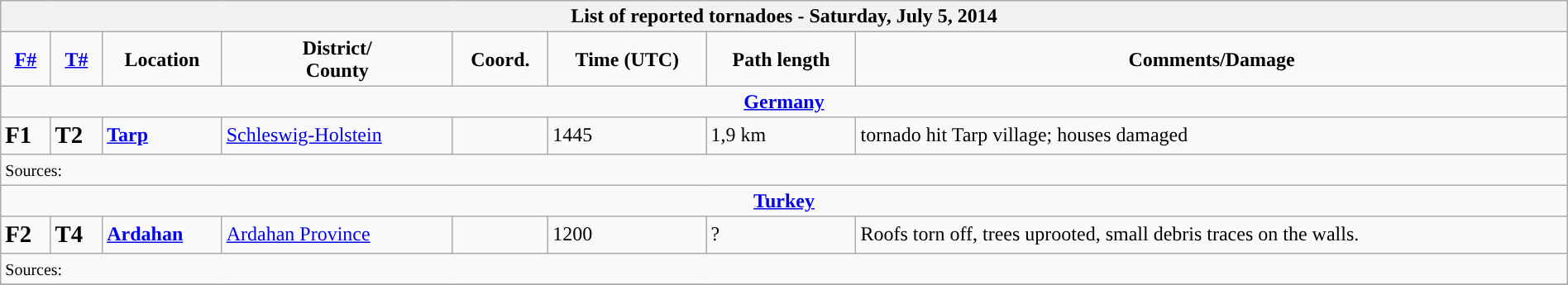<table class="wikitable collapsible" width="100%">
<tr>
<th colspan="8">List of reported tornadoes - Saturday, July 5, 2014</th>
</tr>
<tr>
<td style="text-align: center;"><strong><a href='#'>F#</a></strong></td>
<td style="text-align: center;"><strong><a href='#'>T#</a></strong></td>
<td style="text-align: center;"><strong>Location</strong></td>
<td style="text-align: center;"><strong>District/<br>County</strong></td>
<td style="text-align: center;"><strong>Coord.</strong></td>
<td style="text-align: center;"><strong>Time (UTC)</strong></td>
<td style="text-align: center;"><strong>Path length</strong></td>
<td style="text-align: center;"><strong>Comments/Damage</strong></td>
</tr>
<tr>
<td colspan="8" align=center><strong><a href='#'>Germany</a></strong></td>
</tr>
<tr>
<td><big><strong>F1</strong></big></td>
<td><big><strong>T2</strong></big></td>
<td><strong><a href='#'>Tarp</a></strong></td>
<td><a href='#'>Schleswig-Holstein</a></td>
<td></td>
<td>1445</td>
<td>1,9 km</td>
<td>tornado hit Tarp village; houses damaged</td>
</tr>
<tr>
<td colspan="8"><small>Sources:</small></td>
</tr>
<tr>
<td colspan="8" align=center><strong><a href='#'>Turkey</a></strong></td>
</tr>
<tr>
<td><big><strong>F2</strong></big></td>
<td><big><strong>T4</strong></big></td>
<td><strong><a href='#'>Ardahan</a></strong></td>
<td><a href='#'>Ardahan Province</a></td>
<td></td>
<td>1200</td>
<td>?</td>
<td>Roofs torn off, trees uprooted, small debris traces on the walls.</td>
</tr>
<tr>
<td colspan="8"><small>Sources:</small></td>
</tr>
<tr>
</tr>
</table>
